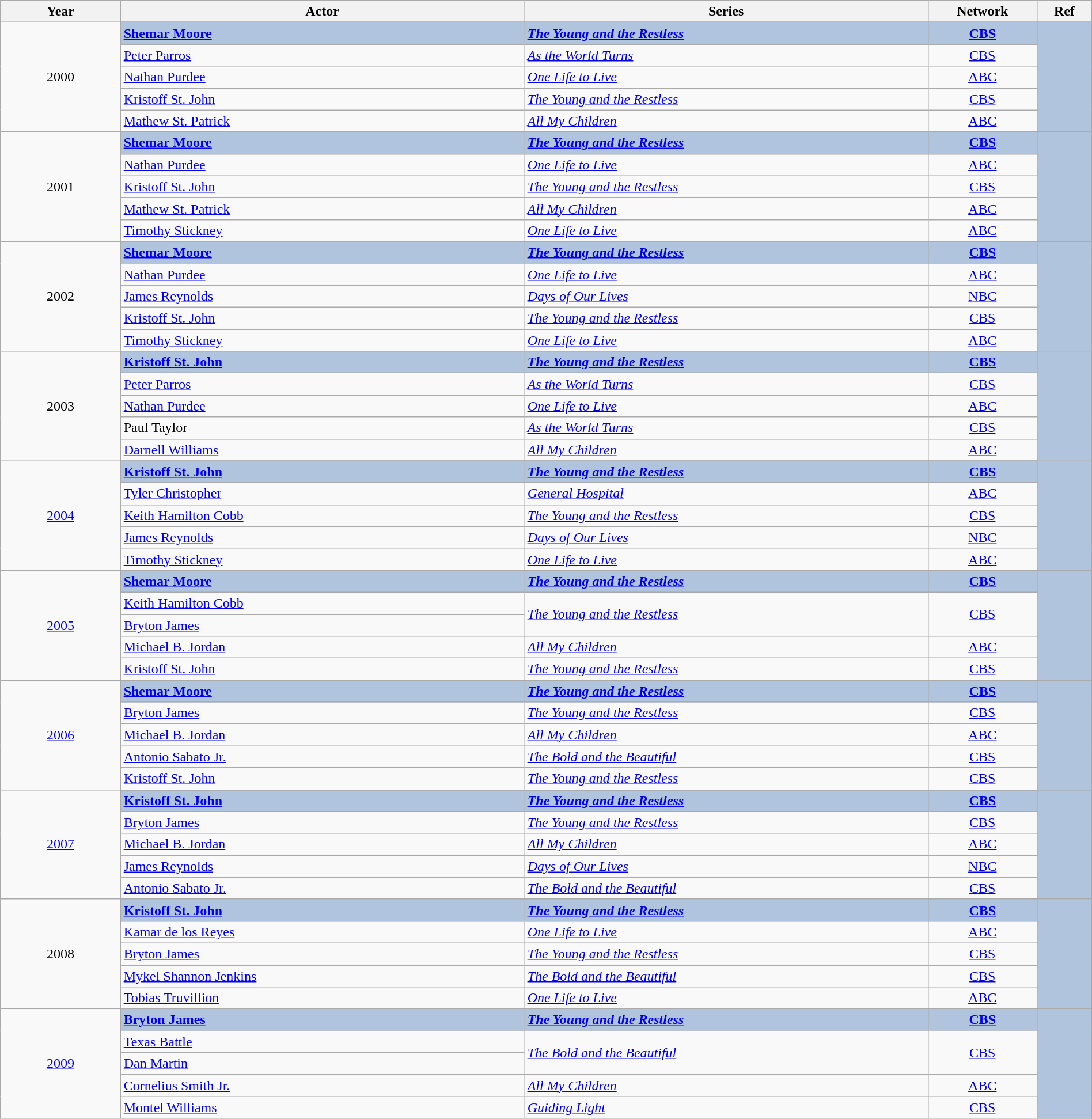<table class="wikitable" style="width:100%;">
<tr style="background:#bebebe;">
<th style="width:11%;">Year</th>
<th style="width:37%;">Actor</th>
<th style="width:37%;">Series</th>
<th style="width:10%;">Network</th>
<th style="width:5%;">Ref</th>
</tr>
<tr>
<td rowspan="6" align="center">2000</td>
</tr>
<tr style="background:#B0C4DE">
<td><strong><a href='#'>Shemar Moore</a></strong></td>
<td><strong><em><a href='#'>The Young and the Restless</a></em></strong></td>
<td align="center"><strong><a href='#'>CBS</a></strong></td>
<td rowspan="6" align="center"></td>
</tr>
<tr>
<td><a href='#'>Peter Parros</a></td>
<td><em><a href='#'>As the World Turns</a></em></td>
<td align="center"><a href='#'>CBS</a></td>
</tr>
<tr>
<td><a href='#'>Nathan Purdee</a></td>
<td><em><a href='#'>One Life to Live</a></em></td>
<td align="center"><a href='#'>ABC</a></td>
</tr>
<tr>
<td><a href='#'>Kristoff St. John</a></td>
<td><em><a href='#'>The Young and the Restless</a></em></td>
<td align="center"><a href='#'>CBS</a></td>
</tr>
<tr>
<td><a href='#'>Mathew St. Patrick</a></td>
<td><em><a href='#'>All My Children</a></em></td>
<td align="center"><a href='#'>ABC</a></td>
</tr>
<tr>
<td rowspan="6" align="center">2001</td>
</tr>
<tr style="background:#B0C4DE">
<td><strong><a href='#'>Shemar Moore</a></strong></td>
<td><strong><em><a href='#'>The Young and the Restless</a></em></strong></td>
<td align="center"><strong><a href='#'>CBS</a></strong></td>
<td rowspan="6" align="center"></td>
</tr>
<tr>
<td><a href='#'>Nathan Purdee</a></td>
<td><em><a href='#'>One Life to Live</a></em></td>
<td align="center"><a href='#'>ABC</a></td>
</tr>
<tr>
<td><a href='#'>Kristoff St. John</a></td>
<td><em><a href='#'>The Young and the Restless</a></em></td>
<td align="center"><a href='#'>CBS</a></td>
</tr>
<tr>
<td><a href='#'>Mathew St. Patrick</a></td>
<td><em><a href='#'>All My Children</a></em></td>
<td align="center"><a href='#'>ABC</a></td>
</tr>
<tr>
<td><a href='#'>Timothy Stickney</a></td>
<td><em><a href='#'>One Life to Live</a></em></td>
<td align="center"><a href='#'>ABC</a></td>
</tr>
<tr>
<td rowspan="6" align="center">2002</td>
</tr>
<tr style="background:#B0C4DE">
<td><strong><a href='#'>Shemar Moore</a></strong></td>
<td><strong><em><a href='#'>The Young and the Restless</a></em></strong></td>
<td align="center"><strong><a href='#'>CBS</a></strong></td>
<td rowspan="6" align="center"></td>
</tr>
<tr>
<td><a href='#'>Nathan Purdee</a></td>
<td><em><a href='#'>One Life to Live</a></em></td>
<td align="center"><a href='#'>ABC</a></td>
</tr>
<tr>
<td><a href='#'>James Reynolds</a></td>
<td><em><a href='#'>Days of Our Lives</a></em></td>
<td align="center"><a href='#'>NBC</a></td>
</tr>
<tr>
<td><a href='#'>Kristoff St. John</a></td>
<td><em><a href='#'>The Young and the Restless</a></em></td>
<td align="center"><a href='#'>CBS</a></td>
</tr>
<tr>
<td><a href='#'>Timothy Stickney</a></td>
<td><em><a href='#'>One Life to Live</a></em></td>
<td align="center"><a href='#'>ABC</a></td>
</tr>
<tr>
<td rowspan="6" align="center">2003</td>
</tr>
<tr style="background:#B0C4DE">
<td><strong><a href='#'>Kristoff St. John</a></strong></td>
<td><strong><em><a href='#'>The Young and the Restless</a></em></strong></td>
<td align="center"><strong><a href='#'>CBS</a></strong></td>
<td rowspan="6" align="center"></td>
</tr>
<tr>
<td><a href='#'>Peter Parros</a></td>
<td><em><a href='#'>As the World Turns</a></em></td>
<td align="center"><a href='#'>CBS</a></td>
</tr>
<tr>
<td><a href='#'>Nathan Purdee</a></td>
<td><em><a href='#'>One Life to Live</a></em></td>
<td align="center"><a href='#'>ABC</a></td>
</tr>
<tr>
<td>Paul Taylor</td>
<td><em><a href='#'>As the World Turns</a></em></td>
<td align="center"><a href='#'>CBS</a></td>
</tr>
<tr>
<td><a href='#'>Darnell Williams</a></td>
<td><em><a href='#'>All My Children</a></em></td>
<td align="center"><a href='#'>ABC</a></td>
</tr>
<tr>
<td rowspan="6" align="center"><a href='#'>2004</a></td>
</tr>
<tr style="background:#B0C4DE">
<td><strong><a href='#'>Kristoff St. John</a></strong></td>
<td><strong><em><a href='#'>The Young and the Restless</a></em></strong></td>
<td align="center"><strong><a href='#'>CBS</a></strong></td>
<td rowspan="6" align="center"></td>
</tr>
<tr>
<td><a href='#'>Tyler Christopher</a></td>
<td><em><a href='#'>General Hospital</a></em></td>
<td align="center"><a href='#'>ABC</a></td>
</tr>
<tr>
<td><a href='#'>Keith Hamilton Cobb</a></td>
<td><em><a href='#'>The Young and the Restless</a></em></td>
<td align="center"><a href='#'>CBS</a></td>
</tr>
<tr>
<td><a href='#'>James Reynolds</a></td>
<td><em><a href='#'>Days of Our Lives</a></em></td>
<td align="center"><a href='#'>NBC</a></td>
</tr>
<tr>
<td><a href='#'>Timothy Stickney</a></td>
<td><em><a href='#'>One Life to Live</a></em></td>
<td align="center"><a href='#'>ABC</a></td>
</tr>
<tr>
<td rowspan="6" align="center"><a href='#'>2005</a></td>
</tr>
<tr style="background:#B0C4DE">
<td><strong><a href='#'>Shemar Moore</a></strong></td>
<td><strong><em><a href='#'>The Young and the Restless</a></em></strong></td>
<td align="center"><strong><a href='#'>CBS</a></strong></td>
<td rowspan="6" align="center"></td>
</tr>
<tr>
<td><a href='#'>Keith Hamilton Cobb</a></td>
<td rowspan="2"><em><a href='#'>The Young and the Restless</a></em></td>
<td rowspan="2" align="center"><a href='#'>CBS</a></td>
</tr>
<tr>
<td><a href='#'>Bryton James</a></td>
</tr>
<tr>
<td><a href='#'>Michael B. Jordan</a></td>
<td><em><a href='#'>All My Children</a></em></td>
<td align="center"><a href='#'>ABC</a></td>
</tr>
<tr>
<td><a href='#'>Kristoff St. John</a></td>
<td><em><a href='#'>The Young and the Restless</a></em></td>
<td align="center"><a href='#'>CBS</a></td>
</tr>
<tr>
<td rowspan="6" align="center"><a href='#'>2006</a></td>
</tr>
<tr style="background:#B0C4DE">
<td><strong><a href='#'>Shemar Moore</a></strong></td>
<td><strong><em><a href='#'>The Young and the Restless</a></em></strong></td>
<td align="center"><strong><a href='#'>CBS</a></strong></td>
<td rowspan="6" align="center"></td>
</tr>
<tr>
<td><a href='#'>Bryton James</a></td>
<td><em><a href='#'>The Young and the Restless</a></em></td>
<td align="center"><a href='#'>CBS</a></td>
</tr>
<tr>
<td><a href='#'>Michael B. Jordan</a></td>
<td><em><a href='#'>All My Children</a></em></td>
<td align="center"><a href='#'>ABC</a></td>
</tr>
<tr>
<td><a href='#'>Antonio Sabato Jr.</a></td>
<td><em><a href='#'>The Bold and the Beautiful</a></em></td>
<td align="center"><a href='#'>CBS</a></td>
</tr>
<tr>
<td><a href='#'>Kristoff St. John</a></td>
<td><em><a href='#'>The Young and the Restless</a></em></td>
<td align="center"><a href='#'>CBS</a></td>
</tr>
<tr>
<td rowspan="6" align="center"><a href='#'>2007</a></td>
</tr>
<tr style="background:#B0C4DE">
<td><strong><a href='#'>Kristoff St. John</a></strong></td>
<td><strong><em><a href='#'>The Young and the Restless</a></em></strong></td>
<td align="center"><strong><a href='#'>CBS</a></strong></td>
<td rowspan="6" align="center"></td>
</tr>
<tr>
<td><a href='#'>Bryton James</a></td>
<td><em><a href='#'>The Young and the Restless</a></em></td>
<td align="center"><a href='#'>CBS</a></td>
</tr>
<tr>
<td><a href='#'>Michael B. Jordan</a></td>
<td><em><a href='#'>All My Children</a></em></td>
<td align="center"><a href='#'>ABC</a></td>
</tr>
<tr>
<td><a href='#'>James Reynolds</a></td>
<td><em><a href='#'>Days of Our Lives</a></em></td>
<td align="center"><a href='#'>NBC</a></td>
</tr>
<tr>
<td><a href='#'>Antonio Sabato Jr.</a></td>
<td><em><a href='#'>The Bold and the Beautiful</a></em></td>
<td align="center"><a href='#'>CBS</a></td>
</tr>
<tr>
<td rowspan="6" align="center">2008</td>
</tr>
<tr style="background:#B0C4DE">
<td><strong><a href='#'>Kristoff St. John</a></strong></td>
<td><strong><em><a href='#'>The Young and the Restless</a></em></strong></td>
<td align="center"><strong><a href='#'>CBS</a></strong></td>
<td rowspan="6" align="center"></td>
</tr>
<tr>
<td><a href='#'>Kamar de los Reyes</a></td>
<td><em><a href='#'>One Life to Live</a></em></td>
<td align="center"><a href='#'>ABC</a></td>
</tr>
<tr>
<td><a href='#'>Bryton James</a></td>
<td><em><a href='#'>The Young and the Restless</a></em></td>
<td align="center"><a href='#'>CBS</a></td>
</tr>
<tr>
<td><a href='#'>Mykel Shannon Jenkins</a></td>
<td><em><a href='#'>The Bold and the Beautiful</a></em></td>
<td align="center"><a href='#'>CBS</a></td>
</tr>
<tr>
<td><a href='#'>Tobias Truvillion</a></td>
<td><em><a href='#'>One Life to Live</a></em></td>
<td align="center"><a href='#'>ABC</a></td>
</tr>
<tr>
<td rowspan="6" align="center"><a href='#'>2009</a></td>
</tr>
<tr style="background:#B0C4DE">
<td><strong><a href='#'>Bryton James</a></strong></td>
<td><strong><em><a href='#'>The Young and the Restless</a></em></strong></td>
<td align="center"><strong><a href='#'>CBS</a></strong></td>
<td rowspan="6" align="center"></td>
</tr>
<tr>
<td><a href='#'>Texas Battle</a></td>
<td rowspan="2"><em><a href='#'>The Bold and the Beautiful</a></em></td>
<td rowspan="2" align="center"><a href='#'>CBS</a></td>
</tr>
<tr>
<td><a href='#'>Dan Martin</a></td>
</tr>
<tr>
<td><a href='#'>Cornelius Smith Jr.</a></td>
<td><em><a href='#'>All My Children</a></em></td>
<td align="center"><a href='#'>ABC</a></td>
</tr>
<tr>
<td><a href='#'>Montel Williams</a></td>
<td><em><a href='#'>Guiding Light</a></em></td>
<td align="center"><a href='#'>CBS</a></td>
</tr>
</table>
